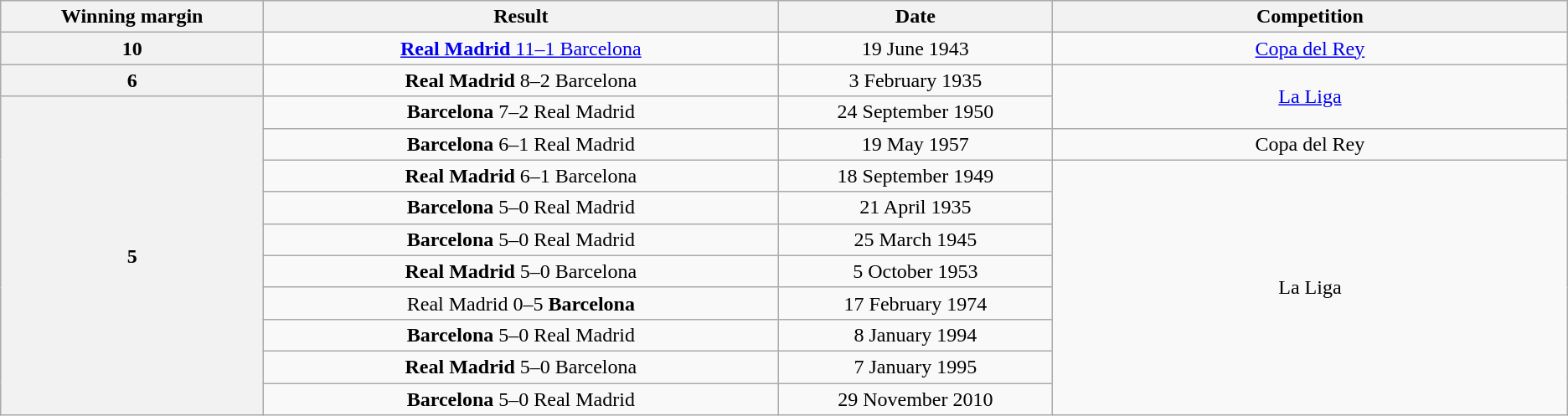<table class="wikitable">
<tr>
<th style="width:5%;">Winning margin</th>
<th style="width:10%;">Result</th>
<th style="width:5%;">Date</th>
<th style="width:10%;">Competition</th>
</tr>
<tr style="text-align:center;">
<th>10</th>
<td><a href='#'><strong>Real Madrid</strong> 11–1 Barcelona</a></td>
<td>19 June 1943</td>
<td><a href='#'>Copa del Rey</a></td>
</tr>
<tr style="text-align:center;">
<th>6</th>
<td><strong>Real Madrid</strong> 8–2 Barcelona</td>
<td>3 February 1935</td>
<td rowspan="2"><a href='#'>La Liga</a></td>
</tr>
<tr style="text-align:center;">
<th rowspan="10">5</th>
<td><strong>Barcelona</strong> 7–2 Real Madrid</td>
<td>24 September 1950</td>
</tr>
<tr style="text-align:center;">
<td><strong>Barcelona</strong> 6–1 Real Madrid</td>
<td>19 May 1957</td>
<td>Copa del Rey</td>
</tr>
<tr style="text-align:center;">
<td><strong>Real Madrid </strong> 6–1 Barcelona</td>
<td>18 September 1949</td>
<td rowspan="8">La Liga</td>
</tr>
<tr style="text-align:center;">
<td><strong>Barcelona</strong> 5–0 Real Madrid</td>
<td>21 April 1935</td>
</tr>
<tr style="text-align:center;">
<td><strong>Barcelona</strong> 5–0 Real Madrid</td>
<td>25 March 1945</td>
</tr>
<tr style="text-align:center;">
<td><strong>Real Madrid</strong> 5–0 Barcelona</td>
<td>5 October 1953</td>
</tr>
<tr style="text-align:center;">
<td>Real Madrid 0–5 <strong>Barcelona</strong></td>
<td>17 February 1974</td>
</tr>
<tr style="text-align:center;">
<td><strong>Barcelona</strong> 5–0 Real Madrid</td>
<td>8 January 1994</td>
</tr>
<tr style="text-align:center;">
<td><strong>Real Madrid</strong> 5–0 Barcelona</td>
<td>7 January 1995</td>
</tr>
<tr style="text-align:center;">
<td><strong>Barcelona</strong> 5–0 Real Madrid</td>
<td>29 November 2010</td>
</tr>
</table>
